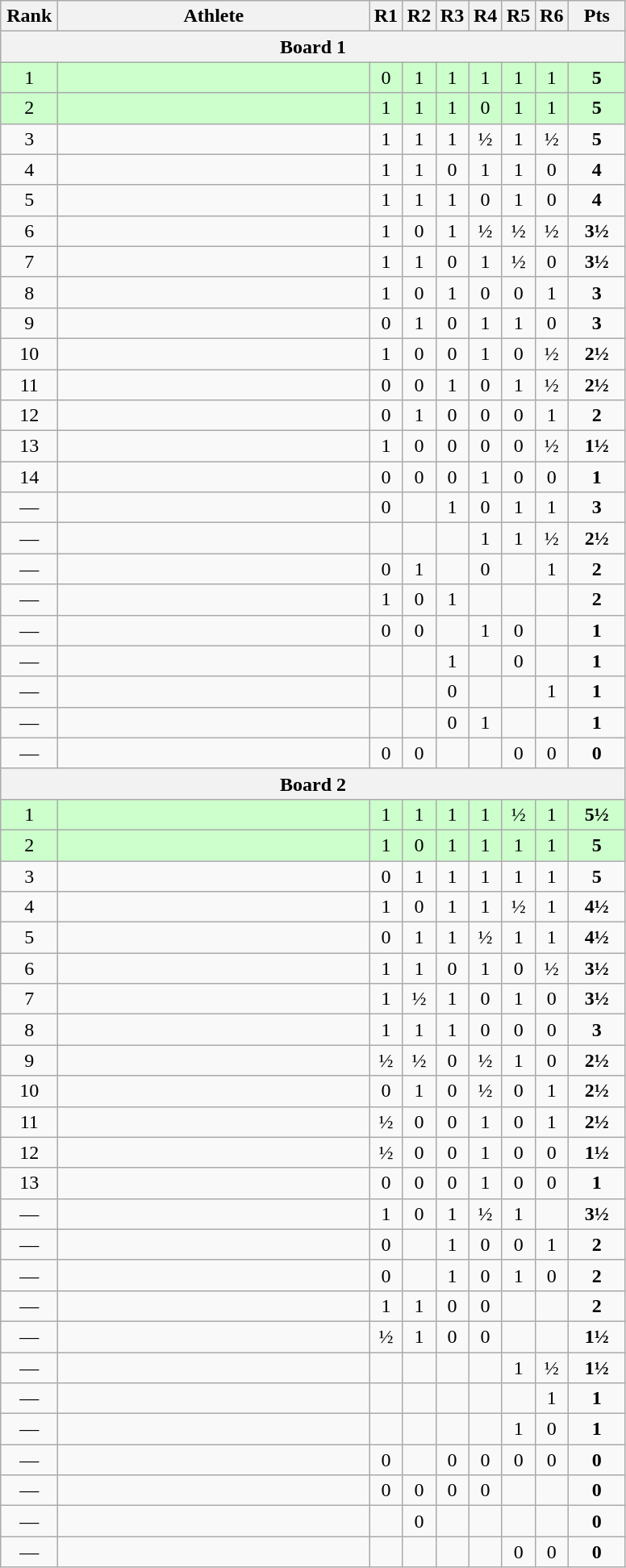<table class=wikitable style="text-align:center">
<tr>
<th width=40>Rank</th>
<th width=250>Athlete</th>
<th width=20>R1</th>
<th width=20>R2</th>
<th width=20>R3</th>
<th width=20>R4</th>
<th width=20>R5</th>
<th width=20>R6</th>
<th width=40>Pts</th>
</tr>
<tr>
<th colspan=11>Board 1</th>
</tr>
<tr style="background:#ccffcc;">
<td>1</td>
<td align=left></td>
<td>0</td>
<td>1</td>
<td>1</td>
<td>1</td>
<td>1</td>
<td>1</td>
<td><strong>5</strong></td>
</tr>
<tr style="background:#ccffcc;">
<td>2</td>
<td align=left></td>
<td>1</td>
<td>1</td>
<td>1</td>
<td>0</td>
<td>1</td>
<td>1</td>
<td><strong>5</strong></td>
</tr>
<tr>
<td>3</td>
<td align=left></td>
<td>1</td>
<td>1</td>
<td>1</td>
<td>½</td>
<td>1</td>
<td>½</td>
<td><strong>5</strong></td>
</tr>
<tr>
<td>4</td>
<td align=left></td>
<td>1</td>
<td>1</td>
<td>0</td>
<td>1</td>
<td>1</td>
<td>0</td>
<td><strong>4</strong></td>
</tr>
<tr>
<td>5</td>
<td align=left></td>
<td>1</td>
<td>1</td>
<td>1</td>
<td>0</td>
<td>1</td>
<td>0</td>
<td><strong>4</strong></td>
</tr>
<tr>
<td>6</td>
<td align=left></td>
<td>1</td>
<td>0</td>
<td>1</td>
<td>½</td>
<td>½</td>
<td>½</td>
<td><strong>3½</strong></td>
</tr>
<tr>
<td>7</td>
<td align=left></td>
<td>1</td>
<td>1</td>
<td>0</td>
<td>1</td>
<td>½</td>
<td>0</td>
<td><strong>3½</strong></td>
</tr>
<tr>
<td>8</td>
<td align=left></td>
<td>1</td>
<td>0</td>
<td>1</td>
<td>0</td>
<td>0</td>
<td>1</td>
<td><strong>3</strong></td>
</tr>
<tr>
<td>9</td>
<td align=left></td>
<td>0</td>
<td>1</td>
<td>0</td>
<td>1</td>
<td>1</td>
<td>0</td>
<td><strong>3</strong></td>
</tr>
<tr>
<td>10</td>
<td align=left></td>
<td>1</td>
<td>0</td>
<td>0</td>
<td>1</td>
<td>0</td>
<td>½</td>
<td><strong>2½</strong></td>
</tr>
<tr>
<td>11</td>
<td align=left></td>
<td>0</td>
<td>0</td>
<td>1</td>
<td>0</td>
<td>1</td>
<td>½</td>
<td><strong>2½</strong></td>
</tr>
<tr>
<td>12</td>
<td align=left></td>
<td>0</td>
<td>1</td>
<td>0</td>
<td>0</td>
<td>0</td>
<td>1</td>
<td><strong>2</strong></td>
</tr>
<tr>
<td>13</td>
<td align=left></td>
<td>1</td>
<td>0</td>
<td>0</td>
<td>0</td>
<td>0</td>
<td>½</td>
<td><strong>1½</strong></td>
</tr>
<tr>
<td>14</td>
<td align=left></td>
<td>0</td>
<td>0</td>
<td>0</td>
<td>1</td>
<td>0</td>
<td>0</td>
<td><strong>1</strong></td>
</tr>
<tr>
<td>—</td>
<td align=left></td>
<td>0</td>
<td></td>
<td>1</td>
<td>0</td>
<td>1</td>
<td>1</td>
<td><strong>3</strong></td>
</tr>
<tr>
<td>—</td>
<td align=left></td>
<td></td>
<td></td>
<td></td>
<td>1</td>
<td>1</td>
<td>½</td>
<td><strong>2½</strong></td>
</tr>
<tr>
<td>—</td>
<td align=left></td>
<td>0</td>
<td>1</td>
<td></td>
<td>0</td>
<td></td>
<td>1</td>
<td><strong>2</strong></td>
</tr>
<tr>
<td>—</td>
<td align=left></td>
<td>1</td>
<td>0</td>
<td>1</td>
<td></td>
<td></td>
<td></td>
<td><strong>2</strong></td>
</tr>
<tr>
<td>—</td>
<td align=left></td>
<td>0</td>
<td>0</td>
<td></td>
<td>1</td>
<td>0</td>
<td></td>
<td><strong>1</strong></td>
</tr>
<tr>
<td>—</td>
<td align=left></td>
<td></td>
<td></td>
<td>1</td>
<td></td>
<td>0</td>
<td></td>
<td><strong>1</strong></td>
</tr>
<tr>
<td>—</td>
<td align=left></td>
<td></td>
<td></td>
<td>0</td>
<td></td>
<td></td>
<td>1</td>
<td><strong>1</strong></td>
</tr>
<tr>
<td>—</td>
<td align=left></td>
<td></td>
<td></td>
<td>0</td>
<td>1</td>
<td></td>
<td></td>
<td><strong>1</strong></td>
</tr>
<tr>
<td>—</td>
<td align=left></td>
<td>0</td>
<td>0</td>
<td></td>
<td></td>
<td>0</td>
<td>0</td>
<td><strong>0</strong></td>
</tr>
<tr>
<th colspan=11>Board 2</th>
</tr>
<tr style="background:#ccffcc;">
<td>1</td>
<td align=left></td>
<td>1</td>
<td>1</td>
<td>1</td>
<td>1</td>
<td>½</td>
<td>1</td>
<td><strong>5½</strong></td>
</tr>
<tr style="background:#ccffcc;">
<td>2</td>
<td align=left></td>
<td>1</td>
<td>0</td>
<td>1</td>
<td>1</td>
<td>1</td>
<td>1</td>
<td><strong>5</strong></td>
</tr>
<tr>
<td>3</td>
<td align=left></td>
<td>0</td>
<td>1</td>
<td>1</td>
<td>1</td>
<td>1</td>
<td>1</td>
<td><strong>5</strong></td>
</tr>
<tr>
<td>4</td>
<td align=left></td>
<td>1</td>
<td>0</td>
<td>1</td>
<td>1</td>
<td>½</td>
<td>1</td>
<td><strong>4½</strong></td>
</tr>
<tr>
<td>5</td>
<td align=left></td>
<td>0</td>
<td>1</td>
<td>1</td>
<td>½</td>
<td>1</td>
<td>1</td>
<td><strong>4½</strong></td>
</tr>
<tr>
<td>6</td>
<td align=left></td>
<td>1</td>
<td>1</td>
<td>0</td>
<td>1</td>
<td>0</td>
<td>½</td>
<td><strong>3½</strong></td>
</tr>
<tr>
<td>7</td>
<td align=left></td>
<td>1</td>
<td>½</td>
<td>1</td>
<td>0</td>
<td>1</td>
<td>0</td>
<td><strong>3½</strong></td>
</tr>
<tr>
<td>8</td>
<td align=left></td>
<td>1</td>
<td>1</td>
<td>1</td>
<td>0</td>
<td>0</td>
<td>0</td>
<td><strong>3</strong></td>
</tr>
<tr>
<td>9</td>
<td align=left></td>
<td>½</td>
<td>½</td>
<td>0</td>
<td>½</td>
<td>1</td>
<td>0</td>
<td><strong>2½</strong></td>
</tr>
<tr>
<td>10</td>
<td align=left></td>
<td>0</td>
<td>1</td>
<td>0</td>
<td>½</td>
<td>0</td>
<td>1</td>
<td><strong>2½</strong></td>
</tr>
<tr>
<td>11</td>
<td align=left></td>
<td>½</td>
<td>0</td>
<td>0</td>
<td>1</td>
<td>0</td>
<td>1</td>
<td><strong>2½</strong></td>
</tr>
<tr>
<td>12</td>
<td align=left></td>
<td>½</td>
<td>0</td>
<td>0</td>
<td>1</td>
<td>0</td>
<td>0</td>
<td><strong>1½</strong></td>
</tr>
<tr>
<td>13</td>
<td align=left></td>
<td>0</td>
<td>0</td>
<td>0</td>
<td>1</td>
<td>0</td>
<td>0</td>
<td><strong>1</strong></td>
</tr>
<tr>
<td>—</td>
<td align=left></td>
<td>1</td>
<td>0</td>
<td>1</td>
<td>½</td>
<td>1</td>
<td></td>
<td><strong>3½</strong></td>
</tr>
<tr>
<td>—</td>
<td align=left></td>
<td>0</td>
<td></td>
<td>1</td>
<td>0</td>
<td>0</td>
<td>1</td>
<td><strong>2</strong></td>
</tr>
<tr>
<td>—</td>
<td align=left></td>
<td>0</td>
<td></td>
<td>1</td>
<td>0</td>
<td>1</td>
<td>0</td>
<td><strong>2</strong></td>
</tr>
<tr>
<td>—</td>
<td align=left></td>
<td>1</td>
<td>1</td>
<td>0</td>
<td>0</td>
<td></td>
<td></td>
<td><strong>2</strong></td>
</tr>
<tr>
<td>—</td>
<td align=left></td>
<td>½</td>
<td>1</td>
<td>0</td>
<td>0</td>
<td></td>
<td></td>
<td><strong>1½</strong></td>
</tr>
<tr>
<td>—</td>
<td align=left></td>
<td></td>
<td></td>
<td></td>
<td></td>
<td>1</td>
<td>½</td>
<td><strong>1½</strong></td>
</tr>
<tr>
<td>—</td>
<td align=left></td>
<td></td>
<td></td>
<td></td>
<td></td>
<td></td>
<td>1</td>
<td><strong>1</strong></td>
</tr>
<tr>
<td>—</td>
<td align=left></td>
<td></td>
<td></td>
<td></td>
<td></td>
<td>1</td>
<td>0</td>
<td><strong>1</strong></td>
</tr>
<tr>
<td>—</td>
<td align=left></td>
<td>0</td>
<td></td>
<td>0</td>
<td>0</td>
<td>0</td>
<td>0</td>
<td><strong>0</strong></td>
</tr>
<tr>
<td>—</td>
<td align=left></td>
<td>0</td>
<td>0</td>
<td>0</td>
<td>0</td>
<td></td>
<td></td>
<td><strong>0</strong></td>
</tr>
<tr>
<td>—</td>
<td align=left></td>
<td></td>
<td>0</td>
<td></td>
<td></td>
<td></td>
<td></td>
<td><strong>0</strong></td>
</tr>
<tr>
<td>—</td>
<td align=left></td>
<td></td>
<td></td>
<td></td>
<td></td>
<td>0</td>
<td>0</td>
<td><strong>0</strong></td>
</tr>
</table>
